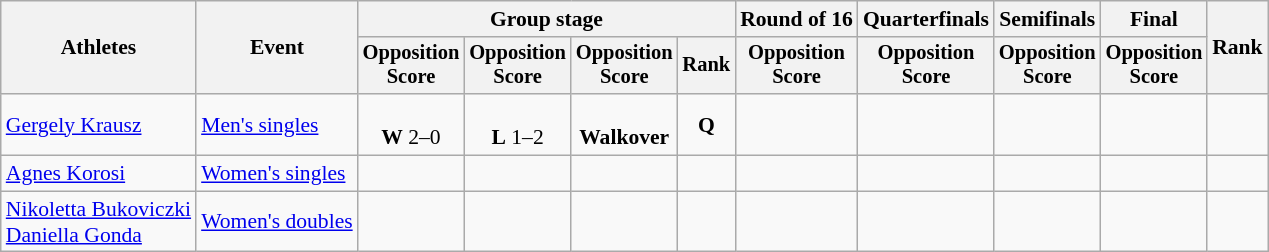<table class="wikitable" style="font-size:90%">
<tr>
<th rowspan="2">Athletes</th>
<th rowspan="2">Event</th>
<th colspan="4">Group stage</th>
<th>Round of 16</th>
<th>Quarterfinals</th>
<th>Semifinals</th>
<th>Final</th>
<th rowspan="2">Rank</th>
</tr>
<tr style="font-size:95%">
<th>Opposition<br>Score</th>
<th>Opposition<br>Score</th>
<th>Opposition<br>Score</th>
<th>Rank</th>
<th>Opposition<br>Score</th>
<th>Opposition<br>Score</th>
<th>Opposition<br>Score</th>
<th>Opposition<br>Score</th>
</tr>
<tr align="center">
<td align="left"><a href='#'>Gergely Krausz</a></td>
<td align="left"><a href='#'>Men's singles</a></td>
<td><br><strong>W</strong> 2–0</td>
<td><br><strong>L</strong> 1–2</td>
<td><br><strong>Walkover</strong></td>
<td><strong>Q</strong></td>
<td></td>
<td></td>
<td></td>
<td></td>
<td></td>
</tr>
<tr align="center">
<td align="left"><a href='#'>Agnes Korosi</a></td>
<td align="left"><a href='#'>Women's singles</a></td>
<td><br></td>
<td><br></td>
<td><br></td>
<td></td>
<td></td>
<td></td>
<td></td>
<td></td>
<td></td>
</tr>
<tr align="center">
<td align="left"><a href='#'>Nikoletta Bukoviczki</a><br><a href='#'>Daniella Gonda</a></td>
<td align="left"><a href='#'>Women's doubles</a></td>
<td><br></td>
<td><br></td>
<td><br></td>
<td></td>
<td></td>
<td></td>
<td></td>
<td></td>
<td></td>
</tr>
</table>
